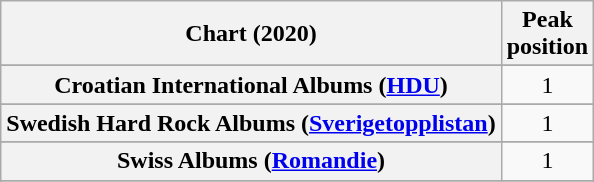<table class="wikitable sortable plainrowheaders" style="text-align:center">
<tr>
<th scope="col">Chart (2020)</th>
<th scope="col">Peak<br>position</th>
</tr>
<tr>
</tr>
<tr>
</tr>
<tr>
</tr>
<tr>
</tr>
<tr>
</tr>
<tr>
<th scope="row">Croatian International Albums (<a href='#'>HDU</a>)</th>
<td>1</td>
</tr>
<tr>
</tr>
<tr>
</tr>
<tr>
</tr>
<tr>
</tr>
<tr>
</tr>
<tr>
</tr>
<tr>
</tr>
<tr>
</tr>
<tr>
</tr>
<tr>
</tr>
<tr>
</tr>
<tr>
</tr>
<tr>
</tr>
<tr>
</tr>
<tr>
<th scope="row">Swedish Hard Rock Albums (<a href='#'>Sverigetopplistan</a>)</th>
<td>1</td>
</tr>
<tr>
</tr>
<tr>
<th scope="row">Swiss Albums (<a href='#'>Romandie</a>)</th>
<td>1</td>
</tr>
<tr>
</tr>
<tr>
</tr>
<tr>
</tr>
<tr>
</tr>
<tr>
</tr>
<tr>
</tr>
<tr>
</tr>
</table>
